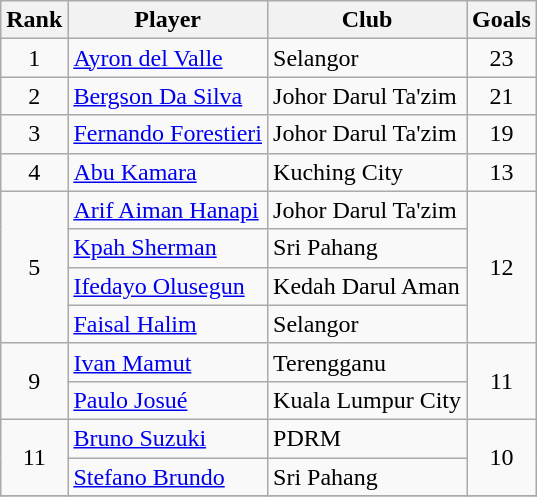<table class="wikitable" style="text-align:center">
<tr>
<th>Rank</th>
<th>Player</th>
<th>Club</th>
<th>Goals</th>
</tr>
<tr>
<td>1</td>
<td style="text-align:left;"> <a href='#'>Ayron del Valle</a></td>
<td style="text-align:left;">Selangor</td>
<td>23</td>
</tr>
<tr>
<td>2</td>
<td style="text-align:left;"> <a href='#'>Bergson Da Silva</a></td>
<td style="text-align:left;">Johor Darul Ta'zim</td>
<td>21</td>
</tr>
<tr>
<td>3</td>
<td style="text-align:left;"> <a href='#'>Fernando Forestieri</a></td>
<td style="text-align:left;">Johor Darul Ta'zim</td>
<td>19</td>
</tr>
<tr>
<td>4</td>
<td style="text-align:left;"> <a href='#'>Abu Kamara</a></td>
<td style="text-align:left;">Kuching City</td>
<td>13</td>
</tr>
<tr>
<td rowspan=4>5</td>
<td style="text-align:left;"> <a href='#'>Arif Aiman Hanapi</a></td>
<td style="text-align:left;">Johor Darul Ta'zim</td>
<td rowspan=4>12</td>
</tr>
<tr>
<td style="text-align:left;"> <a href='#'>Kpah Sherman</a></td>
<td style="text-align:left;">Sri Pahang</td>
</tr>
<tr>
<td style="text-align:left;"> <a href='#'>Ifedayo Olusegun</a></td>
<td style="text-align:left;">Kedah Darul Aman</td>
</tr>
<tr>
<td style="text-align:left;"> <a href='#'>Faisal Halim</a></td>
<td style="text-align:left;">Selangor</td>
</tr>
<tr>
<td rowspan=2>9</td>
<td style="text-align:left;"> <a href='#'>Ivan Mamut</a></td>
<td style="text-align:left;">Terengganu</td>
<td rowspan=2>11</td>
</tr>
<tr>
<td style="text-align:left;"> <a href='#'>Paulo Josué</a></td>
<td style="text-align:left;">Kuala Lumpur City</td>
</tr>
<tr>
<td rowspan="2">11</td>
<td style="text-align:left;"> <a href='#'>Bruno Suzuki</a></td>
<td style="text-align:left;">PDRM</td>
<td rowspan=2>10</td>
</tr>
<tr>
<td style="text-align:left;"> <a href='#'>Stefano Brundo</a></td>
<td style="text-align:left;">Sri Pahang</td>
</tr>
<tr>
</tr>
</table>
